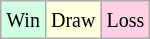<table class="wikitable">
<tr>
<td style="background:#d0ffe3;"><small>Win</small></td>
<td style="background:#ffd;"><small>Draw</small></td>
<td style="background:#ffd0e3;"><small>Loss</small></td>
</tr>
</table>
